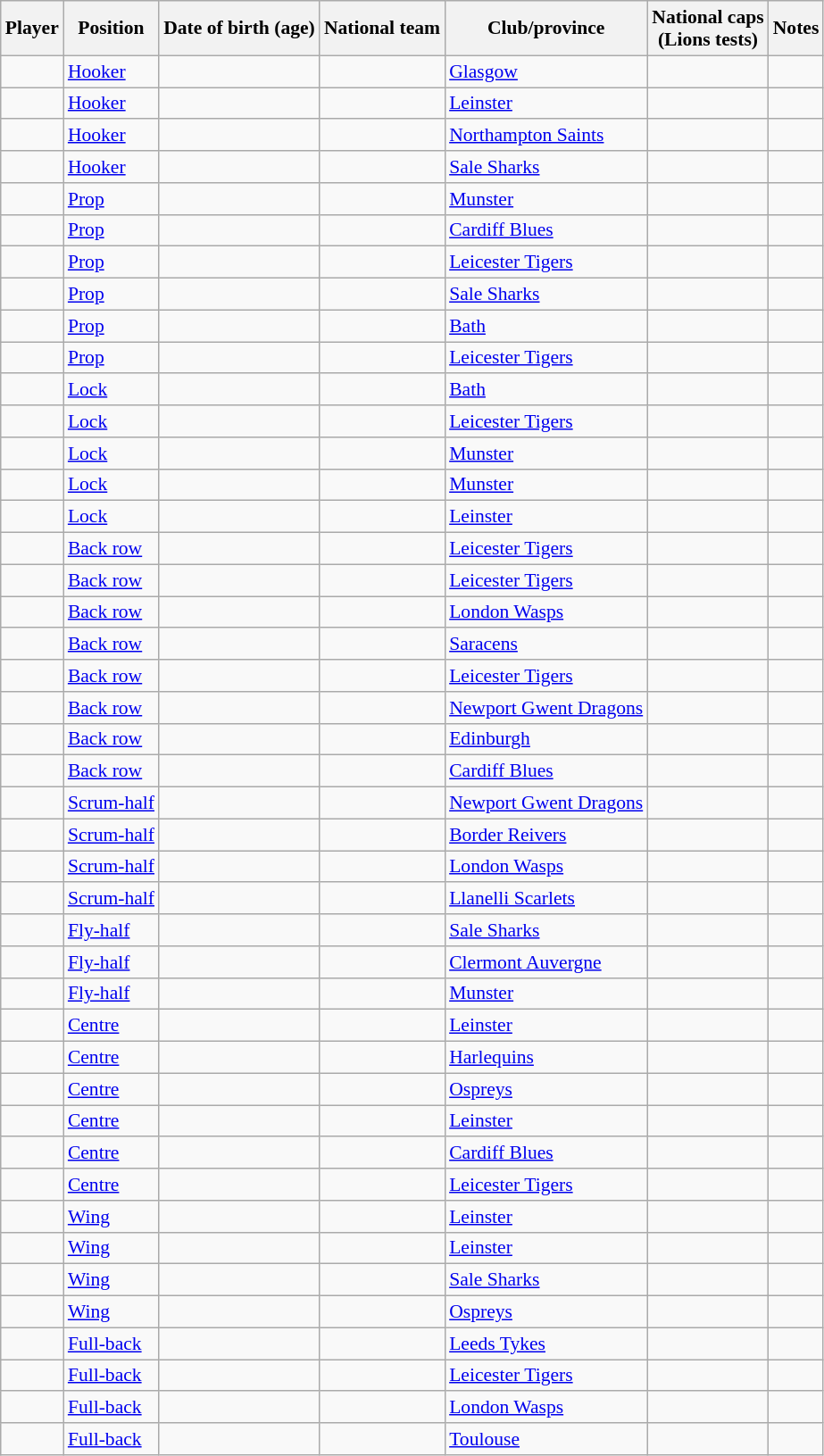<table class="wikitable sortable" style="font-size:90%">
<tr>
<th>Player</th>
<th>Position</th>
<th>Date of birth (age)</th>
<th>National team</th>
<th>Club/province</th>
<th>National caps<br>(Lions tests)</th>
<th>Notes</th>
</tr>
<tr>
<td></td>
<td><a href='#'>Hooker</a></td>
<td></td>
<td></td>
<td><a href='#'>Glasgow</a></td>
<td></td>
<td></td>
</tr>
<tr>
<td></td>
<td><a href='#'>Hooker</a></td>
<td></td>
<td></td>
<td><a href='#'>Leinster</a></td>
<td></td>
<td></td>
</tr>
<tr>
<td></td>
<td><a href='#'>Hooker</a></td>
<td></td>
<td></td>
<td><a href='#'>Northampton Saints</a></td>
<td></td>
<td></td>
</tr>
<tr>
<td></td>
<td><a href='#'>Hooker</a></td>
<td></td>
<td></td>
<td><a href='#'>Sale Sharks</a></td>
<td></td>
<td></td>
</tr>
<tr>
<td></td>
<td><a href='#'>Prop</a></td>
<td></td>
<td></td>
<td><a href='#'>Munster</a></td>
<td></td>
<td></td>
</tr>
<tr>
<td></td>
<td><a href='#'>Prop</a></td>
<td></td>
<td></td>
<td><a href='#'>Cardiff Blues</a></td>
<td></td>
<td></td>
</tr>
<tr>
<td></td>
<td><a href='#'>Prop</a></td>
<td></td>
<td></td>
<td><a href='#'>Leicester Tigers</a></td>
<td></td>
<td></td>
</tr>
<tr>
<td></td>
<td><a href='#'>Prop</a></td>
<td></td>
<td></td>
<td><a href='#'>Sale Sharks</a></td>
<td></td>
<td></td>
</tr>
<tr>
<td></td>
<td><a href='#'>Prop</a></td>
<td></td>
<td></td>
<td><a href='#'>Bath</a></td>
<td></td>
<td></td>
</tr>
<tr>
<td></td>
<td><a href='#'>Prop</a></td>
<td></td>
<td></td>
<td><a href='#'>Leicester Tigers</a></td>
<td></td>
<td></td>
</tr>
<tr>
<td></td>
<td><a href='#'>Lock</a></td>
<td></td>
<td></td>
<td><a href='#'>Bath</a></td>
<td></td>
<td></td>
</tr>
<tr>
<td></td>
<td><a href='#'>Lock</a></td>
<td></td>
<td></td>
<td><a href='#'>Leicester Tigers</a></td>
<td></td>
<td></td>
</tr>
<tr>
<td></td>
<td><a href='#'>Lock</a></td>
<td></td>
<td></td>
<td><a href='#'>Munster</a></td>
<td></td>
<td></td>
</tr>
<tr>
<td></td>
<td><a href='#'>Lock</a></td>
<td></td>
<td></td>
<td><a href='#'>Munster</a></td>
<td></td>
<td></td>
</tr>
<tr>
<td></td>
<td><a href='#'>Lock</a></td>
<td></td>
<td></td>
<td><a href='#'>Leinster</a></td>
<td></td>
<td></td>
</tr>
<tr>
<td></td>
<td><a href='#'>Back row</a></td>
<td></td>
<td></td>
<td><a href='#'>Leicester Tigers</a></td>
<td></td>
<td></td>
</tr>
<tr>
<td></td>
<td><a href='#'>Back row</a></td>
<td></td>
<td></td>
<td><a href='#'>Leicester Tigers</a></td>
<td></td>
<td></td>
</tr>
<tr>
<td></td>
<td><a href='#'>Back row</a></td>
<td></td>
<td></td>
<td><a href='#'>London Wasps</a></td>
<td></td>
<td></td>
</tr>
<tr>
<td></td>
<td><a href='#'>Back row</a></td>
<td></td>
<td></td>
<td><a href='#'>Saracens</a></td>
<td></td>
<td></td>
</tr>
<tr>
<td></td>
<td><a href='#'>Back row</a></td>
<td></td>
<td></td>
<td><a href='#'>Leicester Tigers</a></td>
<td></td>
<td></td>
</tr>
<tr>
<td></td>
<td><a href='#'>Back row</a></td>
<td></td>
<td></td>
<td><a href='#'>Newport Gwent Dragons</a></td>
<td></td>
<td></td>
</tr>
<tr>
<td></td>
<td><a href='#'>Back row</a></td>
<td></td>
<td></td>
<td><a href='#'>Edinburgh</a></td>
<td></td>
<td></td>
</tr>
<tr>
<td></td>
<td><a href='#'>Back row</a></td>
<td></td>
<td></td>
<td><a href='#'>Cardiff Blues</a></td>
<td></td>
<td></td>
</tr>
<tr>
<td></td>
<td><a href='#'>Scrum-half</a></td>
<td></td>
<td></td>
<td><a href='#'>Newport Gwent Dragons</a></td>
<td></td>
<td></td>
</tr>
<tr>
<td></td>
<td><a href='#'>Scrum-half</a></td>
<td></td>
<td></td>
<td><a href='#'>Border Reivers</a></td>
<td></td>
<td></td>
</tr>
<tr>
<td></td>
<td><a href='#'>Scrum-half</a></td>
<td></td>
<td></td>
<td><a href='#'>London Wasps</a></td>
<td></td>
<td></td>
</tr>
<tr>
<td></td>
<td><a href='#'>Scrum-half</a></td>
<td></td>
<td></td>
<td><a href='#'>Llanelli Scarlets</a></td>
<td></td>
<td></td>
</tr>
<tr>
<td></td>
<td><a href='#'>Fly-half</a></td>
<td></td>
<td></td>
<td><a href='#'>Sale Sharks</a></td>
<td></td>
<td></td>
</tr>
<tr>
<td></td>
<td><a href='#'>Fly-half</a></td>
<td></td>
<td></td>
<td><a href='#'>Clermont Auvergne</a></td>
<td></td>
<td></td>
</tr>
<tr>
<td></td>
<td><a href='#'>Fly-half</a></td>
<td></td>
<td></td>
<td><a href='#'>Munster</a></td>
<td></td>
<td></td>
</tr>
<tr>
<td></td>
<td><a href='#'>Centre</a></td>
<td></td>
<td></td>
<td><a href='#'>Leinster</a></td>
<td></td>
<td></td>
</tr>
<tr>
<td></td>
<td><a href='#'>Centre</a></td>
<td></td>
<td></td>
<td><a href='#'>Harlequins</a></td>
<td></td>
<td></td>
</tr>
<tr>
<td></td>
<td><a href='#'>Centre</a></td>
<td></td>
<td></td>
<td><a href='#'>Ospreys</a></td>
<td></td>
<td></td>
</tr>
<tr>
<td></td>
<td><a href='#'>Centre</a></td>
<td></td>
<td></td>
<td><a href='#'>Leinster</a></td>
<td></td>
<td></td>
</tr>
<tr>
<td></td>
<td><a href='#'>Centre</a></td>
<td></td>
<td></td>
<td><a href='#'>Cardiff Blues</a></td>
<td></td>
<td></td>
</tr>
<tr>
<td></td>
<td><a href='#'>Centre</a></td>
<td></td>
<td></td>
<td><a href='#'>Leicester Tigers</a></td>
<td></td>
<td></td>
</tr>
<tr>
<td></td>
<td><a href='#'>Wing</a></td>
<td></td>
<td></td>
<td><a href='#'>Leinster</a></td>
<td></td>
<td></td>
</tr>
<tr>
<td></td>
<td><a href='#'>Wing</a></td>
<td></td>
<td></td>
<td><a href='#'>Leinster</a></td>
<td></td>
<td></td>
</tr>
<tr>
<td></td>
<td><a href='#'>Wing</a></td>
<td></td>
<td></td>
<td><a href='#'>Sale Sharks</a></td>
<td></td>
<td></td>
</tr>
<tr>
<td></td>
<td><a href='#'>Wing</a></td>
<td></td>
<td></td>
<td><a href='#'>Ospreys</a></td>
<td></td>
<td></td>
</tr>
<tr>
<td></td>
<td><a href='#'>Full-back</a></td>
<td></td>
<td></td>
<td><a href='#'>Leeds Tykes</a></td>
<td></td>
<td></td>
</tr>
<tr>
<td></td>
<td><a href='#'>Full-back</a></td>
<td></td>
<td></td>
<td><a href='#'>Leicester Tigers</a></td>
<td></td>
<td></td>
</tr>
<tr>
<td></td>
<td><a href='#'>Full-back</a></td>
<td></td>
<td></td>
<td><a href='#'>London Wasps</a></td>
<td></td>
<td></td>
</tr>
<tr>
<td></td>
<td><a href='#'>Full-back</a></td>
<td></td>
<td></td>
<td><a href='#'>Toulouse</a></td>
<td></td>
<td></td>
</tr>
</table>
